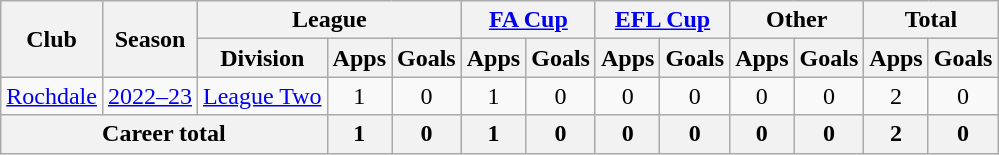<table class=wikitable style=text-align:center>
<tr>
<th rowspan=2>Club</th>
<th rowspan=2>Season</th>
<th colspan=3>League</th>
<th colspan=2><a href='#'>FA Cup</a></th>
<th colspan=2><a href='#'>EFL Cup</a></th>
<th colspan=2>Other</th>
<th colspan=2>Total</th>
</tr>
<tr>
<th>Division</th>
<th>Apps</th>
<th>Goals</th>
<th>Apps</th>
<th>Goals</th>
<th>Apps</th>
<th>Goals</th>
<th>Apps</th>
<th>Goals</th>
<th>Apps</th>
<th>Goals</th>
</tr>
<tr>
<td><a href='#'>Rochdale</a></td>
<td><a href='#'>2022–23</a></td>
<td><a href='#'>League Two</a></td>
<td>1</td>
<td>0</td>
<td>1</td>
<td>0</td>
<td>0</td>
<td>0</td>
<td>0</td>
<td>0</td>
<td>2</td>
<td>0</td>
</tr>
<tr>
<th colspan=3>Career total</th>
<th>1</th>
<th>0</th>
<th>1</th>
<th>0</th>
<th>0</th>
<th>0</th>
<th>0</th>
<th>0</th>
<th>2</th>
<th>0</th>
</tr>
</table>
